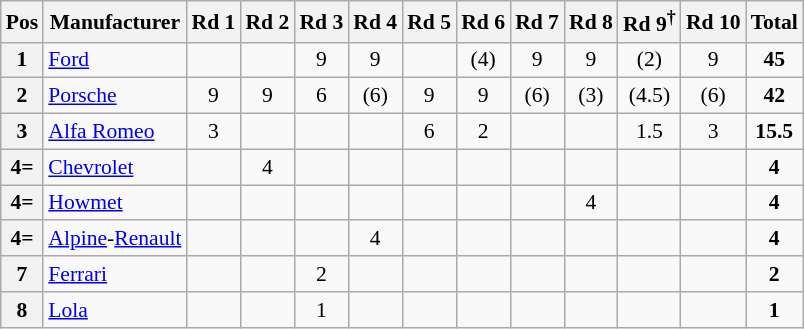<table class="wikitable" style="font-size: 90%;">
<tr>
<th>Pos</th>
<th>Manufacturer</th>
<th>Rd 1</th>
<th>Rd 2</th>
<th>Rd 3</th>
<th>Rd 4</th>
<th>Rd 5</th>
<th>Rd 6</th>
<th>Rd 7</th>
<th>Rd 8</th>
<th>Rd 9<sup>†</sup></th>
<th>Rd 10</th>
<th>Total</th>
</tr>
<tr>
<th>1</th>
<td> <a href='#'>Ford</a></td>
<td></td>
<td></td>
<td align=center>9</td>
<td align=center>9</td>
<td></td>
<td align=center>(4)</td>
<td align=center>9</td>
<td align=center>9</td>
<td align=center>(2)</td>
<td align=center>9</td>
<td align=center><strong>45</strong></td>
</tr>
<tr>
<th>2</th>
<td> <a href='#'>Porsche</a></td>
<td align=center>9</td>
<td align=center>9</td>
<td align=center>6</td>
<td align=center>(6)</td>
<td align=center>9</td>
<td align=center>9</td>
<td align=center>(6)</td>
<td align=center>(3)</td>
<td align=center>(4.5)</td>
<td align=center>(6)</td>
<td align=center><strong>42</strong></td>
</tr>
<tr>
<th>3</th>
<td> <a href='#'>Alfa Romeo</a></td>
<td align=center>3</td>
<td></td>
<td></td>
<td></td>
<td align=center>6</td>
<td align=center>2</td>
<td></td>
<td></td>
<td align=center>1.5</td>
<td align=center>3</td>
<td align=center><strong>15.5</strong></td>
</tr>
<tr>
<th>4=</th>
<td> <a href='#'>Chevrolet</a></td>
<td></td>
<td align=center>4</td>
<td></td>
<td></td>
<td></td>
<td></td>
<td></td>
<td></td>
<td></td>
<td></td>
<td align=center><strong>4</strong></td>
</tr>
<tr>
<th>4=</th>
<td> <a href='#'>Howmet</a></td>
<td></td>
<td></td>
<td></td>
<td></td>
<td></td>
<td></td>
<td></td>
<td align=center>4</td>
<td></td>
<td></td>
<td align=center><strong>4</strong></td>
</tr>
<tr>
<th>4=</th>
<td> <a href='#'>Alpine</a>-<a href='#'>Renault</a></td>
<td></td>
<td></td>
<td></td>
<td align=center>4</td>
<td></td>
<td></td>
<td></td>
<td></td>
<td></td>
<td></td>
<td align=center><strong>4</strong></td>
</tr>
<tr>
<th>7</th>
<td> <a href='#'>Ferrari</a></td>
<td></td>
<td></td>
<td align=center>2</td>
<td></td>
<td></td>
<td></td>
<td></td>
<td></td>
<td></td>
<td></td>
<td align=center><strong>2</strong></td>
</tr>
<tr>
<th>8</th>
<td> <a href='#'>Lola</a></td>
<td></td>
<td></td>
<td align=center>1</td>
<td></td>
<td></td>
<td></td>
<td></td>
<td></td>
<td></td>
<td></td>
<td align=center><strong>1</strong></td>
</tr>
</table>
